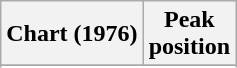<table class="wikitable sortable plainrowheaders" style="text-align:center">
<tr>
<th scope="col">Chart (1976)</th>
<th scope="col">Peak<br>position</th>
</tr>
<tr>
</tr>
<tr>
</tr>
</table>
